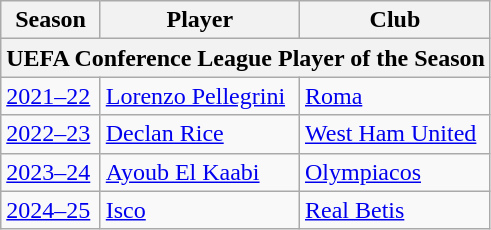<table class="wikitable">
<tr>
<th>Season</th>
<th>Player</th>
<th>Club</th>
</tr>
<tr>
<th colspan="4">UEFA Conference League Player of the Season</th>
</tr>
<tr>
<td><a href='#'>2021–22</a></td>
<td> <a href='#'>Lorenzo Pellegrini</a></td>
<td> <a href='#'>Roma</a></td>
</tr>
<tr>
<td><a href='#'>2022–23</a></td>
<td> <a href='#'>Declan Rice</a></td>
<td> <a href='#'>West Ham United</a></td>
</tr>
<tr>
<td><a href='#'>2023–24</a></td>
<td> <a href='#'>Ayoub El Kaabi</a></td>
<td> <a href='#'>Olympiacos</a></td>
</tr>
<tr>
<td><a href='#'>2024–25</a></td>
<td> <a href='#'>Isco</a></td>
<td> <a href='#'>Real Betis</a></td>
</tr>
</table>
